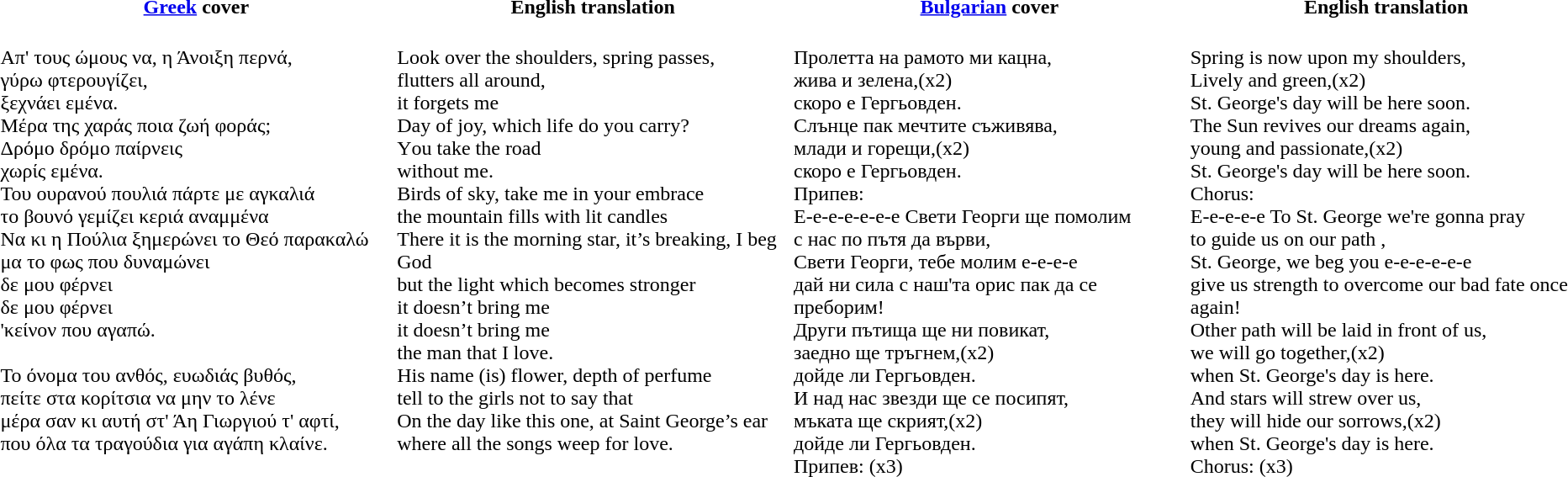<table width="100%">
<tr>
<th><a href='#'>Greek</a> cover</th>
<th>English translation</th>
<th><a href='#'>Bulgarian</a> cover</th>
<th>English translation</th>
<th></th>
</tr>
<tr>
<td width="25%" valign="top"><br>Απ' τους ώμους να, η Άνοιξη περνά, <br>
γύρω φτερουγίζει, <br>
ξεχνάει εμένα. <br>
Μέρα της χαράς ποια ζωή φοράς; <br>
Δρόμο δρόμο παίρνεις<br>
χωρίς εμένα.<br>Του ουρανού πουλιά πάρτε με αγκαλιά<br>
το βουνό γεμίζει κεριά αναμμένα<br>
Nα κι η Πούλια ξημερώνει το Θεό παρακαλώ<br>
μα το φως που δυναμώνει<br>
δε μου φέρνει<br>
δε μου φέρνει<br>
'κείνον που αγαπώ. <br><br>Το όνομα του ανθός, ευωδιάς βυθός, <br>
πείτε στα κορίτσια να μην το λένε <br>
μέρα σαν κι αυτή στ' Άη Γιωργιού τ' αφτί, <br>
που όλα τα τραγούδια για αγάπη κλαίνε. <br></td>
<td width="25%" valign="top"><br>Look over the shoulders, spring passes, <br>
flutters all around, <br>
it forgets me<br>
Day of joy, which life do you carry?<br>
Υou take the road<br>
without me.<br>Birds of sky, take me in your embrace<br>
the mountain fills with lit candles<br>
There it is the morning star, it’s breaking, I beg God<br>
but the light which becomes stronger<br>
it doesn’t bring me<br>
it doesn’t bring me<br>
the man that I love.<br>His name (is) flower, depth of perfume<br>
tell to the girls not to say that<br>
On the day like this one, at Saint George’s ear<br>
where all the songs weep for love.<br></td>
<td width="25%" valign="top"><br>Пролетта на рамото ми кацна,<br>
жива и зелена,(x2)<br>
скоро е Гергьовден.<br>
Слънце пак мечтите съживява,<br>
млади и горещи,(x2)<br>
скоро е Гергьовден.<br>Припев:<br>
Е-е-е-е-е-е-е Свети Георги ще помолим<br>
с нас по пътя да върви,<br>
Свети Георги, тебе молим е-е-е-е<br>
дай ни сила с наш'та орис пак да се преборим!<br>Други пътища ще ни повикат,<br>
заедно ще тръгнем,(х2)<br>
дойде ли Гергьовден.<br>
И над нас звезди ще се посипят,<br>
мъката ще скрият,(х2)<br>
дойде ли Гергьовден.<br>Припев: (х3)<br></td>
<td width="25%" valign="top"><br>Spring is now upon my shoulders,<br>
Lively and green,(x2)<br>
St. George's day will be here soon.<br>
The Sun revives our dreams again,<br>
young and passionate,(x2)<br>
St. George's day will be here soon.<br>Chorus:<br>
E-e-e-e-e To St. George we're gonna pray<br>
to guide us on our path ,<br> 
St. George, we beg you e-e-e-e-e-e<br>
give us strength to overcome our bad fate once again!<br>Other path will be laid in front of us,<br>
we will go together,(x2)<br>
when St. George's day is here.<br>
And stars will strew over us,<br>
they will hide our sorrows,(x2)<br>
when St. George's day is here.<br>Chorus: (x3)</td>
</tr>
</table>
